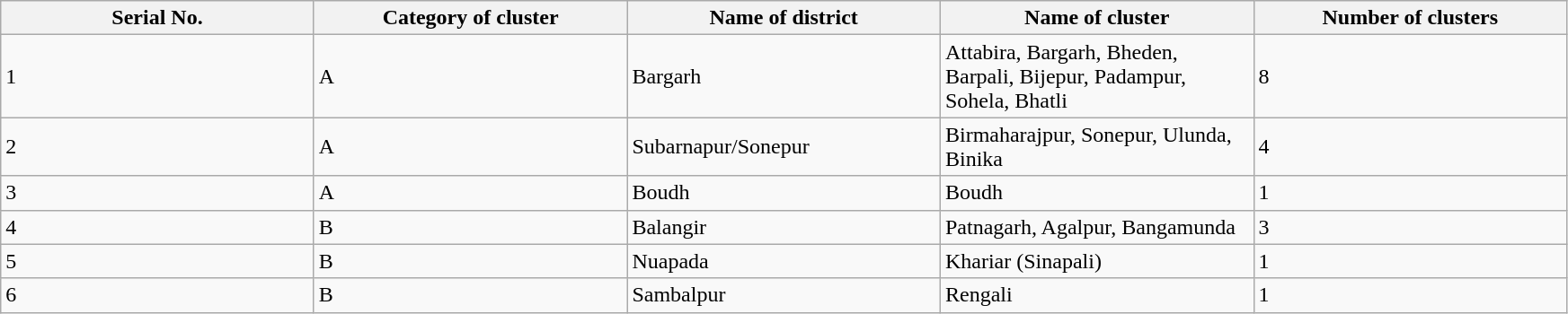<table class="wikitable sortable">
<tr>
<th style="width:225px;">Serial No.</th>
<th style="width:225px;">Category of cluster</th>
<th style="width:225px;">Name of district</th>
<th style="width:225px;">Name of cluster</th>
<th style="width:225px;">Number of clusters</th>
</tr>
<tr>
<td>1</td>
<td>A</td>
<td>Bargarh</td>
<td>Attabira, Bargarh, Bheden, Barpali, Bijepur, Padampur, Sohela, Bhatli</td>
<td>8</td>
</tr>
<tr>
<td>2</td>
<td>A</td>
<td>Subarnapur/Sonepur</td>
<td>Birmaharajpur, Sonepur, Ulunda, Binika</td>
<td>4</td>
</tr>
<tr>
<td>3</td>
<td>A</td>
<td>Boudh</td>
<td>Boudh</td>
<td>1</td>
</tr>
<tr>
<td>4</td>
<td>B</td>
<td>Balangir</td>
<td>Patnagarh, Agalpur, Bangamunda</td>
<td>3</td>
</tr>
<tr>
<td>5</td>
<td>B</td>
<td>Nuapada</td>
<td>Khariar (Sinapali)</td>
<td>1</td>
</tr>
<tr>
<td>6</td>
<td>B</td>
<td>Sambalpur</td>
<td>Rengali</td>
<td>1</td>
</tr>
</table>
